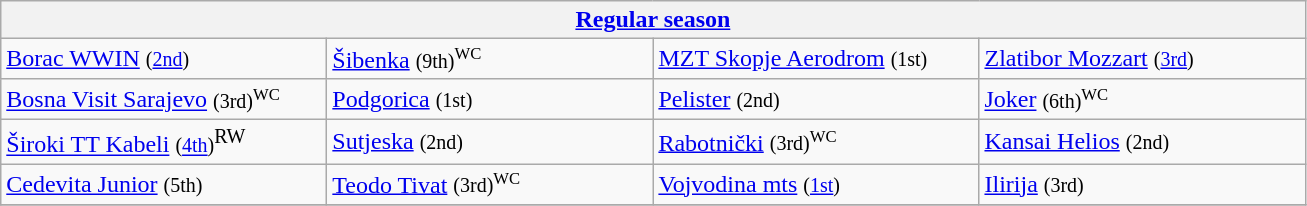<table class="wikitable" style="white-space: nowrap;">
<tr>
<th colspan="4"><a href='#'>Regular season</a></th>
</tr>
<tr>
<td width="210"> <a href='#'>Borac WWIN</a> <small>(<a href='#'>2nd</a>)</small></td>
<td width="210"> <a href='#'>Šibenka</a> <small>(9th)<sup>WC</sup></small></td>
<td width="210"> <a href='#'>MZT Skopje Aerodrom</a> <small>(1st)</small></td>
<td width="210"> <a href='#'>Zlatibor Mozzart</a> <small>(<a href='#'>3rd</a>)</small></td>
</tr>
<tr>
<td width="210"> <a href='#'>Bosna Visit Sarajevo</a> <small>(3rd)<sup>WC</sup></small></td>
<td width="210"> <a href='#'>Podgorica</a> <small>(1st)</small></td>
<td width="210"> <a href='#'>Pelister</a> <small>(2nd)</small></td>
<td width="210"> <a href='#'>Joker</a> <small>(6th)<sup>WC</sup></small></td>
</tr>
<tr>
<td width="210"> <a href='#'>Široki TT Kabeli</a> <small>(<a href='#'>4th</a>)</small><sup>RW</sup></td>
<td width="210"> <a href='#'>Sutjeska</a> <small>(2nd)</small></td>
<td width="210"> <a href='#'>Rabotnički</a> <small>(3rd)<sup>WC</sup></small></td>
<td width="210"> <a href='#'>Kansai Helios</a> <small>(2nd)</small></td>
</tr>
<tr>
<td width="210"> <a href='#'>Cedevita Junior</a> <small>(5th)</small></td>
<td width="210"> <a href='#'>Teodo Tivat</a> <small>(3rd)<sup>WC</sup></small></td>
<td width="210"> <a href='#'>Vojvodina mts</a> <small>(<a href='#'>1st</a>)</small></td>
<td width="210"> <a href='#'>Ilirija</a> <small>(3rd)</small></td>
</tr>
<tr>
</tr>
</table>
